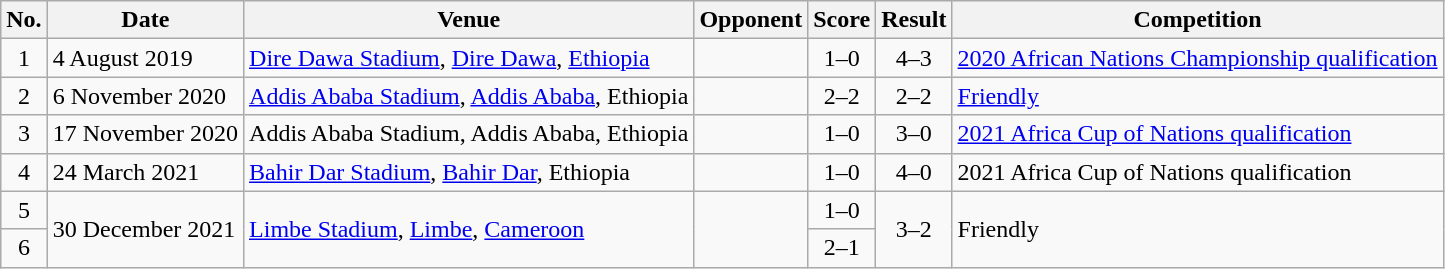<table class="wikitable sortable">
<tr>
<th scope="col">No.</th>
<th scope="col">Date</th>
<th scope="col">Venue</th>
<th scope="col">Opponent</th>
<th scope="col">Score</th>
<th scope="col">Result</th>
<th scope="col">Competition</th>
</tr>
<tr>
<td align="center">1</td>
<td>4 August 2019</td>
<td><a href='#'>Dire Dawa Stadium</a>, <a href='#'>Dire Dawa</a>, <a href='#'>Ethiopia</a></td>
<td></td>
<td align="center">1–0</td>
<td align="center">4–3</td>
<td><a href='#'>2020 African Nations Championship qualification</a></td>
</tr>
<tr>
<td align="center">2</td>
<td>6 November 2020</td>
<td><a href='#'>Addis Ababa Stadium</a>, <a href='#'>Addis Ababa</a>, Ethiopia</td>
<td></td>
<td align="center">2–2</td>
<td align="center">2–2</td>
<td><a href='#'>Friendly</a></td>
</tr>
<tr>
<td align="center">3</td>
<td>17 November 2020</td>
<td>Addis Ababa Stadium, Addis Ababa, Ethiopia</td>
<td></td>
<td align="center">1–0</td>
<td align="center">3–0</td>
<td><a href='#'>2021 Africa Cup of Nations qualification</a></td>
</tr>
<tr>
<td align="center">4</td>
<td>24 March 2021</td>
<td><a href='#'>Bahir Dar Stadium</a>, <a href='#'>Bahir Dar</a>, Ethiopia</td>
<td></td>
<td align="center">1–0</td>
<td align="center">4–0</td>
<td>2021 Africa Cup of Nations qualification</td>
</tr>
<tr>
<td align="center">5</td>
<td rowspan="2">30 December 2021</td>
<td rowspan="2"><a href='#'>Limbe Stadium</a>, <a href='#'>Limbe</a>, <a href='#'>Cameroon</a></td>
<td rowspan="2"></td>
<td align="center">1–0</td>
<td rowspan="2" align="center">3–2</td>
<td rowspan="2">Friendly</td>
</tr>
<tr>
<td align="center">6</td>
<td align="center">2–1</td>
</tr>
</table>
